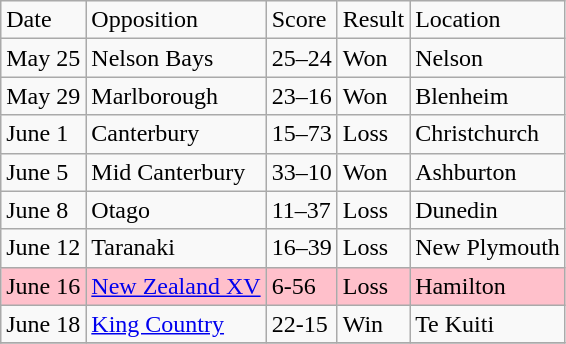<table class="wikitable">
<tr>
<td>Date</td>
<td>Opposition</td>
<td>Score</td>
<td>Result</td>
<td>Location</td>
</tr>
<tr>
<td>May 25</td>
<td>Nelson Bays</td>
<td>25–24</td>
<td>Won</td>
<td>Nelson</td>
</tr>
<tr>
<td>May 29</td>
<td>Marlborough</td>
<td>23–16</td>
<td>Won</td>
<td>Blenheim</td>
</tr>
<tr>
<td>June 1</td>
<td>Canterbury</td>
<td>15–73</td>
<td>Loss</td>
<td>Christchurch</td>
</tr>
<tr>
<td>June 5</td>
<td>Mid Canterbury</td>
<td>33–10</td>
<td>Won</td>
<td>Ashburton</td>
</tr>
<tr>
<td>June 8</td>
<td>Otago</td>
<td>11–37</td>
<td>Loss</td>
<td>Dunedin</td>
</tr>
<tr>
<td>June 12</td>
<td>Taranaki</td>
<td>16–39</td>
<td>Loss</td>
<td>New Plymouth</td>
</tr>
<tr bgcolor=pink>
<td>June 16</td>
<td><a href='#'>New Zealand XV</a></td>
<td>6-56</td>
<td>Loss</td>
<td>Hamilton</td>
</tr>
<tr>
<td>June 18</td>
<td><a href='#'>King Country</a></td>
<td>22-15</td>
<td>Win</td>
<td>Te Kuiti</td>
</tr>
<tr>
</tr>
</table>
